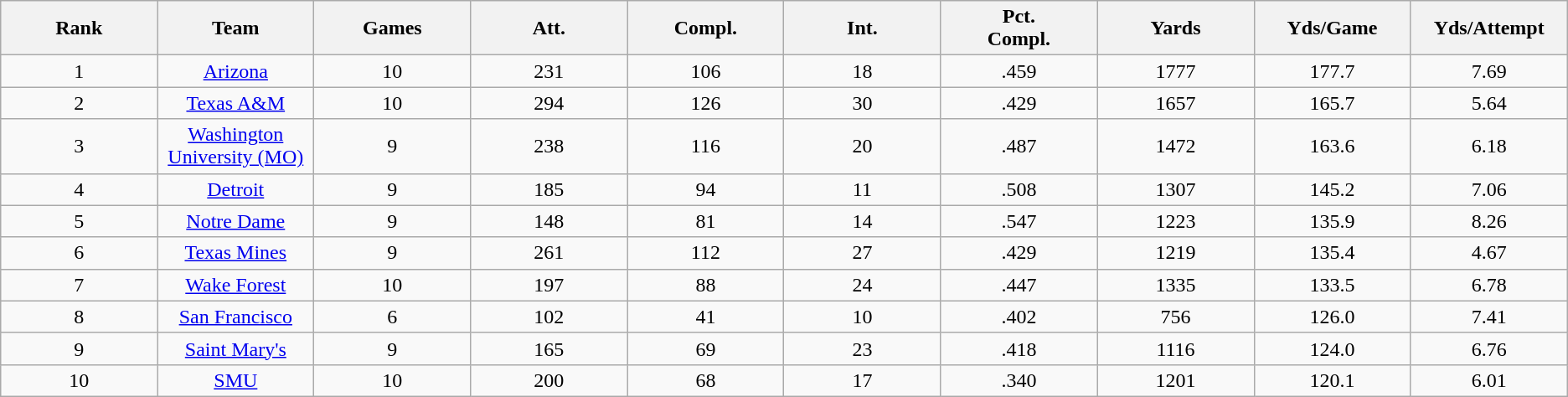<table class="wikitable sortable">
<tr>
<th bgcolor="#DDDDFF" width="10%">Rank</th>
<th bgcolor="#DDDDFF" width="10%">Team</th>
<th bgcolor="#DDDDFF" width="10%">Games</th>
<th bgcolor="#DDDDFF" width="10%">Att.</th>
<th bgcolor="#DDDDFF" width="10%">Compl.</th>
<th bgcolor="#DDDDFF" width="10%">Int.</th>
<th bgcolor="#DDDDFF" width="10%">Pct.<br>Compl.</th>
<th bgcolor="#DDDDFF" width="10%">Yards</th>
<th bgcolor="#DDDDFF" width="10%">Yds/Game</th>
<th bgcolor="#DDDDFF" width="10%">Yds/Attempt</th>
</tr>
<tr align="center">
<td>1</td>
<td><a href='#'>Arizona</a></td>
<td>10</td>
<td>231</td>
<td>106</td>
<td>18</td>
<td>.459</td>
<td>1777</td>
<td>177.7</td>
<td>7.69</td>
</tr>
<tr align="center">
<td>2</td>
<td><a href='#'>Texas A&M</a></td>
<td>10</td>
<td>294</td>
<td>126</td>
<td>30</td>
<td>.429</td>
<td>1657</td>
<td>165.7</td>
<td>5.64</td>
</tr>
<tr align="center">
<td>3</td>
<td><a href='#'>Washington University (MO)</a></td>
<td>9</td>
<td>238</td>
<td>116</td>
<td>20</td>
<td>.487</td>
<td>1472</td>
<td>163.6</td>
<td>6.18</td>
</tr>
<tr align="center">
<td>4</td>
<td><a href='#'>Detroit</a></td>
<td>9</td>
<td>185</td>
<td>94</td>
<td>11</td>
<td>.508</td>
<td>1307</td>
<td>145.2</td>
<td>7.06</td>
</tr>
<tr align="center">
<td>5</td>
<td><a href='#'>Notre Dame</a></td>
<td>9</td>
<td>148</td>
<td>81</td>
<td>14</td>
<td>.547</td>
<td>1223</td>
<td>135.9</td>
<td>8.26</td>
</tr>
<tr align="center">
<td>6</td>
<td><a href='#'>Texas Mines</a></td>
<td>9</td>
<td>261</td>
<td>112</td>
<td>27</td>
<td>.429</td>
<td>1219</td>
<td>135.4</td>
<td>4.67</td>
</tr>
<tr align="center">
<td>7</td>
<td><a href='#'>Wake Forest</a></td>
<td>10</td>
<td>197</td>
<td>88</td>
<td>24</td>
<td>.447</td>
<td>1335</td>
<td>133.5</td>
<td>6.78</td>
</tr>
<tr align="center">
<td>8</td>
<td><a href='#'>San Francisco</a></td>
<td>6</td>
<td>102</td>
<td>41</td>
<td>10</td>
<td>.402</td>
<td>756</td>
<td>126.0</td>
<td>7.41</td>
</tr>
<tr align="center">
<td>9</td>
<td><a href='#'>Saint Mary's</a></td>
<td>9</td>
<td>165</td>
<td>69</td>
<td>23</td>
<td>.418</td>
<td>1116</td>
<td>124.0</td>
<td>6.76</td>
</tr>
<tr align="center">
<td>10</td>
<td><a href='#'>SMU</a></td>
<td>10</td>
<td>200</td>
<td>68</td>
<td>17</td>
<td>.340</td>
<td>1201</td>
<td>120.1</td>
<td>6.01</td>
</tr>
</table>
